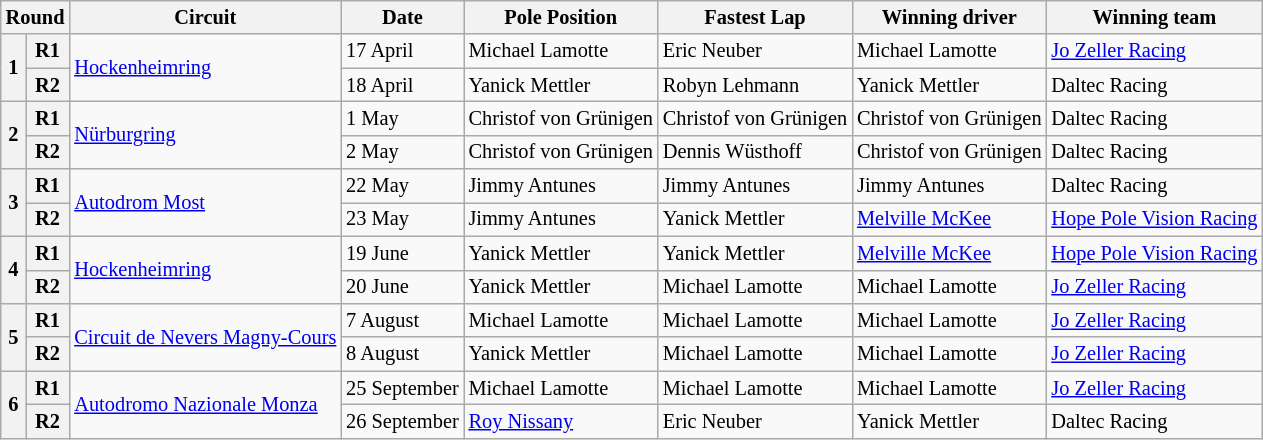<table class="wikitable" style="font-size: 85%;">
<tr>
<th colspan=2>Round</th>
<th>Circuit</th>
<th>Date</th>
<th>Pole Position</th>
<th>Fastest Lap</th>
<th>Winning driver</th>
<th>Winning team</th>
</tr>
<tr>
<th rowspan=2>1</th>
<th>R1</th>
<td rowspan=2> <a href='#'>Hockenheimring</a></td>
<td>17 April</td>
<td> Michael Lamotte</td>
<td> Eric Neuber</td>
<td> Michael Lamotte</td>
<td> <a href='#'>Jo Zeller Racing</a></td>
</tr>
<tr>
<th>R2</th>
<td>18 April</td>
<td> Yanick Mettler</td>
<td> Robyn Lehmann</td>
<td> Yanick Mettler</td>
<td> Daltec Racing</td>
</tr>
<tr>
<th rowspan=2>2</th>
<th>R1</th>
<td rowspan=2> <a href='#'>Nürburgring</a></td>
<td>1 May</td>
<td> Christof von Grünigen</td>
<td> Christof von Grünigen</td>
<td> Christof von Grünigen</td>
<td> Daltec Racing</td>
</tr>
<tr>
<th>R2</th>
<td>2 May</td>
<td> Christof von Grünigen</td>
<td> Dennis Wüsthoff</td>
<td> Christof von Grünigen</td>
<td> Daltec Racing</td>
</tr>
<tr>
<th rowspan=2>3</th>
<th>R1</th>
<td rowspan=2> <a href='#'>Autodrom Most</a></td>
<td>22 May</td>
<td> Jimmy Antunes</td>
<td> Jimmy Antunes</td>
<td> Jimmy Antunes</td>
<td> Daltec Racing</td>
</tr>
<tr>
<th>R2</th>
<td>23 May</td>
<td> Jimmy Antunes</td>
<td> Yanick Mettler</td>
<td> <a href='#'>Melville McKee</a></td>
<td> <a href='#'>Hope Pole Vision Racing</a></td>
</tr>
<tr>
<th rowspan=2>4</th>
<th>R1</th>
<td rowspan=2> <a href='#'>Hockenheimring</a></td>
<td>19 June</td>
<td> Yanick Mettler</td>
<td> Yanick Mettler</td>
<td> <a href='#'>Melville McKee</a></td>
<td> <a href='#'>Hope Pole Vision Racing</a></td>
</tr>
<tr>
<th>R2</th>
<td>20 June</td>
<td> Yanick Mettler</td>
<td> Michael Lamotte</td>
<td> Michael Lamotte</td>
<td> <a href='#'>Jo Zeller Racing</a></td>
</tr>
<tr>
<th rowspan=2>5</th>
<th>R1</th>
<td rowspan=2> <a href='#'>Circuit de Nevers Magny-Cours</a></td>
<td>7 August</td>
<td> Michael Lamotte</td>
<td> Michael Lamotte</td>
<td> Michael Lamotte</td>
<td> <a href='#'>Jo Zeller Racing</a></td>
</tr>
<tr>
<th>R2</th>
<td>8 August</td>
<td> Yanick Mettler</td>
<td> Michael Lamotte</td>
<td> Michael Lamotte</td>
<td> <a href='#'>Jo Zeller Racing</a></td>
</tr>
<tr>
<th rowspan=2>6</th>
<th>R1</th>
<td rowspan=2> <a href='#'>Autodromo Nazionale Monza</a></td>
<td>25 September</td>
<td> Michael Lamotte</td>
<td> Michael Lamotte</td>
<td> Michael Lamotte</td>
<td> <a href='#'>Jo Zeller Racing</a></td>
</tr>
<tr>
<th>R2</th>
<td>26 September</td>
<td> <a href='#'>Roy Nissany</a></td>
<td> Eric Neuber</td>
<td> Yanick Mettler</td>
<td> Daltec Racing</td>
</tr>
</table>
